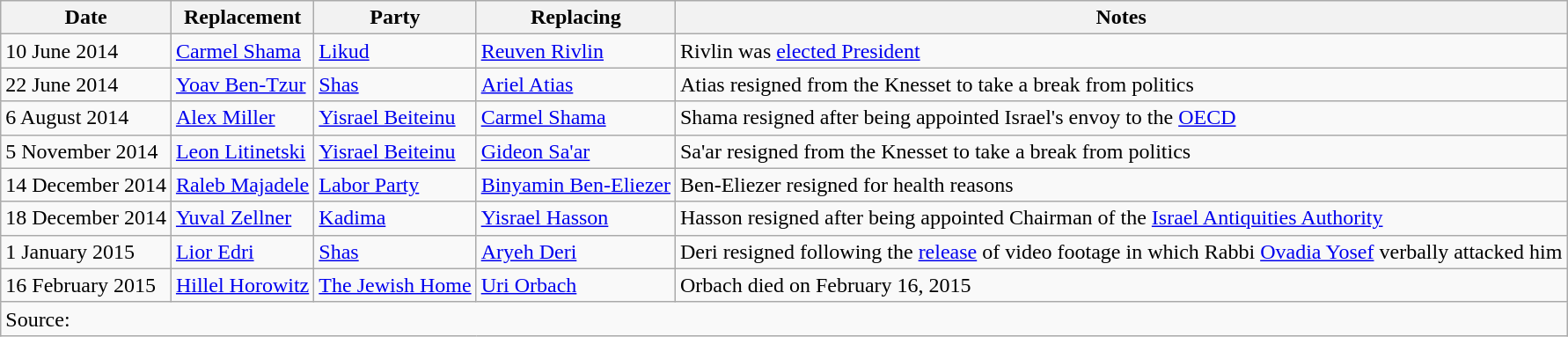<table class=wikitable>
<tr>
<th>Date</th>
<th>Replacement</th>
<th>Party</th>
<th>Replacing</th>
<th>Notes</th>
</tr>
<tr>
<td align=left>10 June 2014</td>
<td><a href='#'>Carmel Shama</a></td>
<td><a href='#'>Likud</a></td>
<td><a href='#'>Reuven Rivlin</a></td>
<td>Rivlin was <a href='#'>elected President</a></td>
</tr>
<tr>
<td align=left>22 June 2014</td>
<td><a href='#'>Yoav Ben-Tzur</a></td>
<td><a href='#'>Shas</a></td>
<td><a href='#'>Ariel Atias</a></td>
<td>Atias resigned from the Knesset to take a break from politics</td>
</tr>
<tr>
<td align=left>6 August 2014</td>
<td><a href='#'>Alex Miller</a></td>
<td><a href='#'>Yisrael Beiteinu</a></td>
<td><a href='#'>Carmel Shama</a></td>
<td>Shama resigned after being appointed Israel's envoy to the <a href='#'>OECD</a></td>
</tr>
<tr>
<td align=left>5 November 2014</td>
<td><a href='#'>Leon Litinetski</a></td>
<td><a href='#'>Yisrael Beiteinu</a></td>
<td><a href='#'>Gideon Sa'ar</a></td>
<td>Sa'ar resigned from the Knesset to take a break from politics</td>
</tr>
<tr>
<td align=left>14 December 2014</td>
<td><a href='#'>Raleb Majadele</a></td>
<td><a href='#'>Labor Party</a></td>
<td><a href='#'>Binyamin Ben-Eliezer</a></td>
<td>Ben-Eliezer resigned for health reasons</td>
</tr>
<tr>
<td align=left>18 December 2014</td>
<td><a href='#'>Yuval Zellner</a></td>
<td><a href='#'>Kadima</a></td>
<td><a href='#'>Yisrael Hasson</a></td>
<td>Hasson resigned after being appointed Chairman of the <a href='#'>Israel Antiquities Authority</a></td>
</tr>
<tr>
<td align=left>1 January 2015</td>
<td><a href='#'>Lior Edri</a></td>
<td><a href='#'>Shas</a></td>
<td><a href='#'>Aryeh Deri</a></td>
<td>Deri resigned following the <a href='#'>release</a> of video footage in which Rabbi <a href='#'>Ovadia Yosef</a> verbally attacked him</td>
</tr>
<tr>
<td align=left>16 February 2015</td>
<td><a href='#'>Hillel Horowitz</a></td>
<td><a href='#'>The Jewish Home</a></td>
<td><a href='#'>Uri Orbach</a></td>
<td>Orbach died on February 16, 2015</td>
</tr>
<tr>
<td align=left colspan=5>Source: </td>
</tr>
</table>
